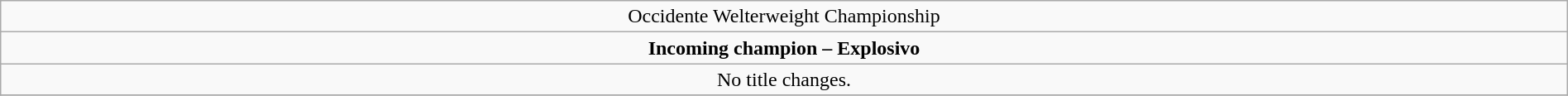<table class="wikitable" style="text-align:center; width:100%;">
<tr>
<td colspan="5" style="text-align: center;">Occidente Welterweight Championship</td>
</tr>
<tr>
<td colspan="5" style="text-align: center;"><strong>Incoming champion – Explosivo</strong></td>
</tr>
<tr>
<td>No title changes.</td>
</tr>
<tr>
</tr>
</table>
